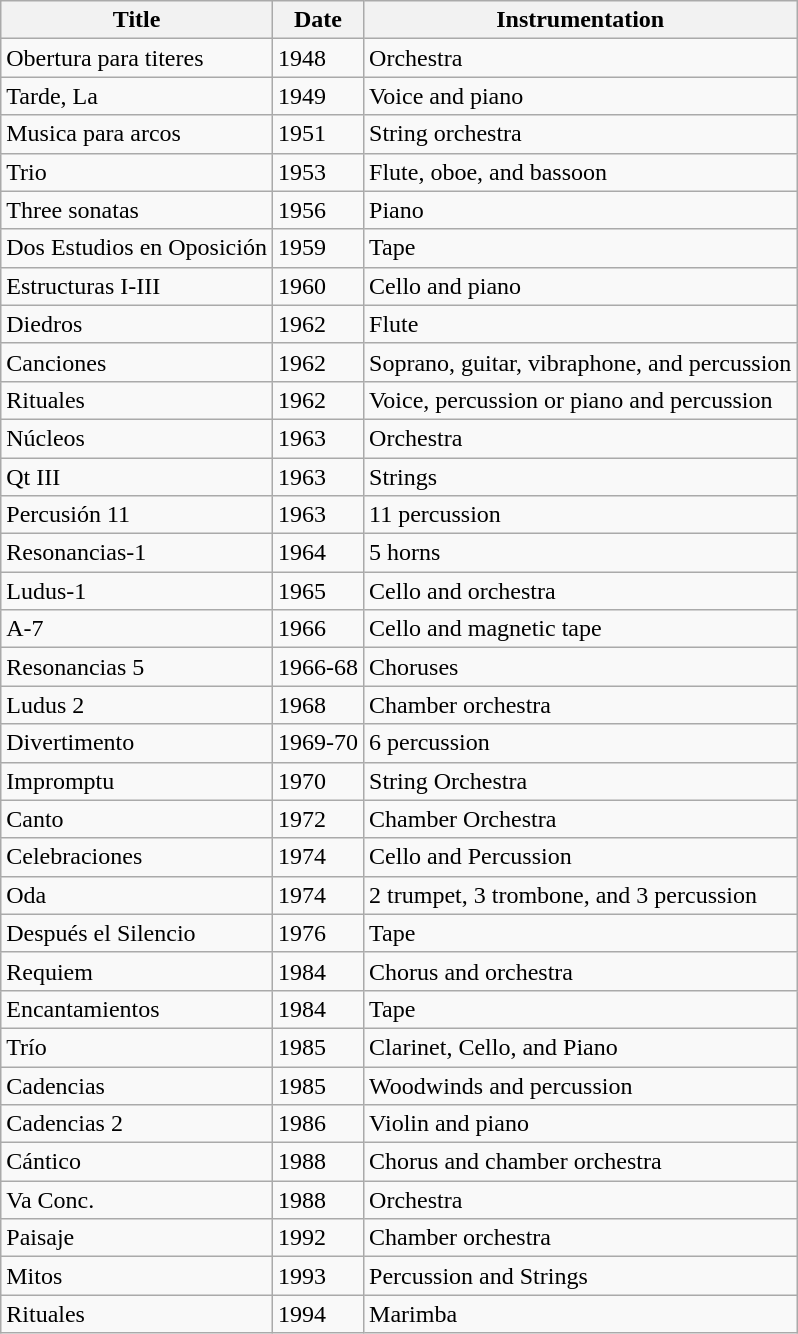<table class="wikitable">
<tr>
<th>Title</th>
<th>Date</th>
<th>Instrumentation</th>
</tr>
<tr>
<td>Obertura para titeres</td>
<td>1948</td>
<td>Orchestra</td>
</tr>
<tr>
<td>Tarde, La</td>
<td>1949</td>
<td>Voice and piano</td>
</tr>
<tr>
<td>Musica para arcos</td>
<td>1951</td>
<td>String orchestra</td>
</tr>
<tr>
<td>Trio</td>
<td>1953</td>
<td>Flute, oboe, and bassoon</td>
</tr>
<tr>
<td>Three sonatas</td>
<td>1956</td>
<td>Piano</td>
</tr>
<tr>
<td>Dos Estudios en Oposición</td>
<td>1959</td>
<td>Tape</td>
</tr>
<tr>
<td>Estructuras I-III</td>
<td>1960</td>
<td>Cello and piano</td>
</tr>
<tr>
<td>Diedros</td>
<td>1962</td>
<td>Flute</td>
</tr>
<tr>
<td>Canciones</td>
<td>1962</td>
<td>Soprano, guitar, vibraphone, and percussion</td>
</tr>
<tr>
<td>Rituales</td>
<td>1962</td>
<td>Voice, percussion or piano and percussion</td>
</tr>
<tr>
<td>Núcleos</td>
<td>1963</td>
<td>Orchestra</td>
</tr>
<tr>
<td>Qt III</td>
<td>1963</td>
<td>Strings</td>
</tr>
<tr>
<td>Percusión 11</td>
<td>1963</td>
<td>11 percussion</td>
</tr>
<tr>
<td>Resonancias-1</td>
<td>1964</td>
<td>5 horns</td>
</tr>
<tr>
<td>Ludus-1</td>
<td>1965</td>
<td>Cello and orchestra</td>
</tr>
<tr>
<td>A-7</td>
<td>1966</td>
<td>Cello and magnetic tape</td>
</tr>
<tr>
<td>Resonancias 5</td>
<td>1966-68</td>
<td>Choruses</td>
</tr>
<tr>
<td>Ludus 2</td>
<td>1968</td>
<td>Chamber orchestra</td>
</tr>
<tr>
<td>Divertimento</td>
<td>1969-70</td>
<td>6 percussion</td>
</tr>
<tr>
<td>Impromptu</td>
<td>1970</td>
<td>String Orchestra</td>
</tr>
<tr>
<td>Canto</td>
<td>1972</td>
<td>Chamber Orchestra</td>
</tr>
<tr>
<td>Celebraciones</td>
<td>1974</td>
<td>Cello and Percussion</td>
</tr>
<tr>
<td>Oda</td>
<td>1974</td>
<td>2 trumpet, 3 trombone, and 3 percussion</td>
</tr>
<tr>
<td>Después el Silencio</td>
<td>1976</td>
<td>Tape</td>
</tr>
<tr>
<td>Requiem</td>
<td>1984</td>
<td>Chorus and orchestra</td>
</tr>
<tr>
<td>Encantamientos</td>
<td>1984</td>
<td>Tape</td>
</tr>
<tr>
<td>Trío</td>
<td>1985</td>
<td>Clarinet, Cello, and Piano</td>
</tr>
<tr>
<td>Cadencias</td>
<td>1985</td>
<td>Woodwinds and percussion</td>
</tr>
<tr>
<td>Cadencias 2</td>
<td>1986</td>
<td>Violin and piano</td>
</tr>
<tr>
<td>Cántico</td>
<td>1988</td>
<td>Chorus and chamber orchestra</td>
</tr>
<tr>
<td>Va Conc.</td>
<td>1988</td>
<td>Orchestra</td>
</tr>
<tr>
<td>Paisaje</td>
<td>1992</td>
<td>Chamber orchestra</td>
</tr>
<tr>
<td>Mitos</td>
<td>1993</td>
<td>Percussion and Strings</td>
</tr>
<tr>
<td>Rituales</td>
<td>1994</td>
<td>Marimba</td>
</tr>
</table>
